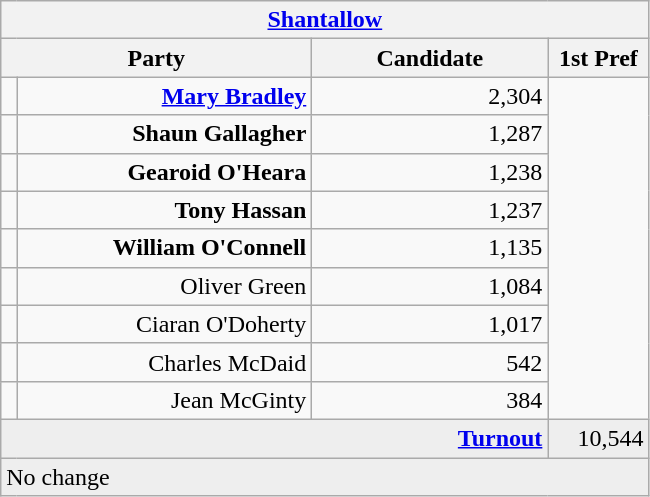<table class="wikitable">
<tr>
<th colspan="4" align="center"><a href='#'>Shantallow</a></th>
</tr>
<tr>
<th colspan="2" align="center" width=200>Party</th>
<th width=150>Candidate</th>
<th width=60>1st Pref</th>
</tr>
<tr>
<td></td>
<td align="right"><strong><a href='#'>Mary Bradley</a></strong></td>
<td align="right">2,304</td>
</tr>
<tr>
<td></td>
<td align="right"><strong>Shaun Gallagher</strong></td>
<td align="right">1,287</td>
</tr>
<tr>
<td></td>
<td align="right"><strong>Gearoid O'Heara</strong></td>
<td align="right">1,238</td>
</tr>
<tr>
<td></td>
<td align="right"><strong>Tony Hassan</strong></td>
<td align="right">1,237</td>
</tr>
<tr>
<td></td>
<td align="right"><strong>William O'Connell</strong></td>
<td align="right">1,135</td>
</tr>
<tr>
<td></td>
<td align="right">Oliver Green</td>
<td align="right">1,084</td>
</tr>
<tr>
<td></td>
<td align="right">Ciaran O'Doherty</td>
<td align="right">1,017</td>
</tr>
<tr>
<td></td>
<td align="right">Charles McDaid</td>
<td align="right">542</td>
</tr>
<tr>
<td></td>
<td align="right">Jean McGinty</td>
<td align="right">384</td>
</tr>
<tr bgcolor="EEEEEE">
<td colspan=3 align="right"><strong><a href='#'>Turnout</a></strong></td>
<td align="right">10,544</td>
</tr>
<tr>
<td colspan=4 bgcolor="EEEEEE">No change</td>
</tr>
</table>
